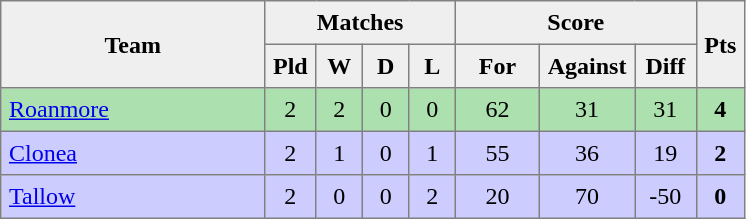<table style=border-collapse:collapse border=1 cellspacing=0 cellpadding=5>
<tr align=center bgcolor=#efefef>
<th rowspan=2 width=165>Team</th>
<th colspan=4>Matches</th>
<th colspan=3>Score</th>
<th rowspan=2width=20>Pts</th>
</tr>
<tr align=center bgcolor=#efefef>
<th width=20>Pld</th>
<th width=20>W</th>
<th width=20>D</th>
<th width=20>L</th>
<th width=45>For</th>
<th width=45>Against</th>
<th width=30>Diff</th>
</tr>
<tr align=center  style="background:#ACE1AF;">
<td style="text-align:left;"><a href='#'>Roanmore</a></td>
<td>2</td>
<td>2</td>
<td>0</td>
<td>0</td>
<td>62</td>
<td>31</td>
<td>31</td>
<td><strong>4</strong></td>
</tr>
<tr align=center  style="background:#ccccff;">
<td style="text-align:left;"><a href='#'>Clonea</a></td>
<td>2</td>
<td>1</td>
<td>0</td>
<td>1</td>
<td>55</td>
<td>36</td>
<td>19</td>
<td><strong>2</strong></td>
</tr>
<tr align=center style="background:#ccccff;">
<td style="text-align:left;"><a href='#'>Tallow</a></td>
<td>2</td>
<td>0</td>
<td>0</td>
<td>2</td>
<td>20</td>
<td>70</td>
<td>-50</td>
<td><strong>0</strong></td>
</tr>
</table>
